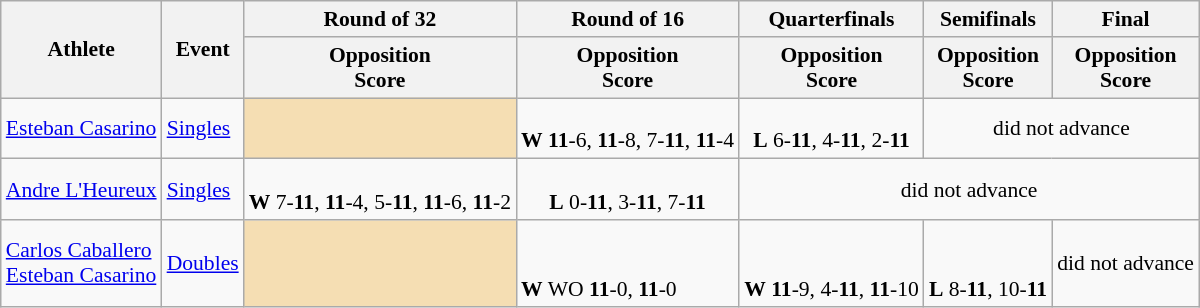<table class="wikitable" border="1" style="font-size:90%">
<tr>
<th rowspan=2>Athlete</th>
<th rowspan=2>Event</th>
<th>Round of 32</th>
<th>Round of 16</th>
<th>Quarterfinals</th>
<th>Semifinals</th>
<th>Final</th>
</tr>
<tr>
<th>Opposition<br>Score</th>
<th>Opposition<br>Score</th>
<th>Opposition<br>Score</th>
<th>Opposition<br>Score</th>
<th>Opposition<br>Score</th>
</tr>
<tr>
<td><a href='#'>Esteban Casarino</a></td>
<td><a href='#'>Singles</a></td>
<td bgcolor=wheat></td>
<td align=center><br><strong>W</strong> <strong>11</strong>-6, <strong>11</strong>-8, 7-<strong>11</strong>, <strong>11</strong>-4</td>
<td align=center><br><strong>L</strong> 6-<strong>11</strong>, 4-<strong>11</strong>, 2-<strong>11</strong></td>
<td align="center" colspan="7">did not advance</td>
</tr>
<tr>
<td><a href='#'>Andre L'Heureux</a></td>
<td><a href='#'>Singles</a></td>
<td align=center><br><strong>W</strong> 7-<strong>11</strong>, <strong>11</strong>-4, 5-<strong>11</strong>, <strong>11</strong>-6, <strong>11</strong>-2</td>
<td align=center><br><strong>L</strong> 0-<strong>11</strong>, 3-<strong>11</strong>, 7-<strong>11</strong></td>
<td align="center" colspan="7">did not advance</td>
</tr>
<tr>
<td><a href='#'>Carlos Caballero</a><br><a href='#'>Esteban Casarino</a></td>
<td><a href='#'>Doubles</a></td>
<td bgcolor=wheat></td>
<td><br><br><strong>W</strong> WO <strong>11</strong>-0, <strong>11</strong>-0</td>
<td><br><br><strong>W</strong> <strong>11</strong>-9, 4-<strong>11</strong>, <strong>11</strong>-10</td>
<td><br><br><strong>L</strong> 8-<strong>11</strong>, 10-<strong>11</strong><br></td>
<td align="center" colspan="7">did not advance</td>
</tr>
</table>
